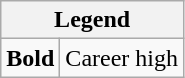<table class="wikitable mw-collapsible mw-collapsed">
<tr>
<th colspan="2">Legend</th>
</tr>
<tr>
<td><strong>Bold</strong></td>
<td>Career high</td>
</tr>
</table>
